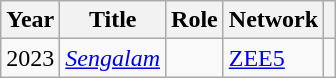<table class="wikitable">
<tr>
<th scope="col">Year</th>
<th scope="col">Title</th>
<th scope="col">Role</th>
<th scope="col">Network</th>
<th scope="col" class="unsortable"></th>
</tr>
<tr>
<td>2023</td>
<td><em><a href='#'>Sengalam</a></em></td>
<td></td>
<td><a href='#'>ZEE5</a></td>
<td></td>
</tr>
</table>
